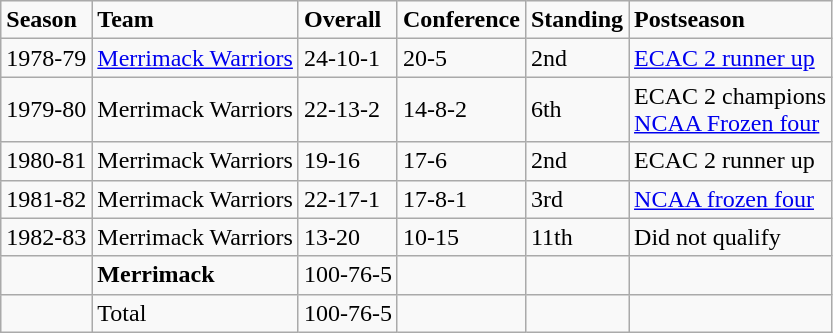<table class="wikitable">
<tr>
<td><strong>Season</strong></td>
<td><strong>Team</strong></td>
<td><strong>Overall</strong></td>
<td><strong>Conference</strong></td>
<td><strong>Standing</strong></td>
<td><strong>Postseason</strong></td>
</tr>
<tr>
<td>1978-79</td>
<td><a href='#'>Merrimack Warriors</a></td>
<td>24-10-1</td>
<td>20-5</td>
<td>2nd</td>
<td><a href='#'>ECAC 2 runner up</a></td>
</tr>
<tr>
<td>1979-80</td>
<td>Merrimack Warriors</td>
<td>22-13-2</td>
<td>14-8-2</td>
<td>6th</td>
<td>ECAC 2 champions<br><a href='#'>NCAA Frozen four</a></td>
</tr>
<tr>
<td>1980-81</td>
<td>Merrimack Warriors</td>
<td>19-16</td>
<td>17-6</td>
<td>2nd</td>
<td>ECAC 2 runner up</td>
</tr>
<tr>
<td>1981-82</td>
<td>Merrimack Warriors</td>
<td>22-17-1</td>
<td>17-8-1</td>
<td>3rd</td>
<td><a href='#'>NCAA frozen four</a></td>
</tr>
<tr>
<td>1982-83</td>
<td>Merrimack Warriors</td>
<td>13-20</td>
<td>10-15</td>
<td>11th</td>
<td>Did not qualify</td>
</tr>
<tr>
<td></td>
<td><strong>Merrimack</strong></td>
<td>100-76-5</td>
<td></td>
<td></td>
<td></td>
</tr>
<tr>
<td></td>
<td>Total</td>
<td>100-76-5</td>
<td></td>
<td></td>
<td></td>
</tr>
</table>
